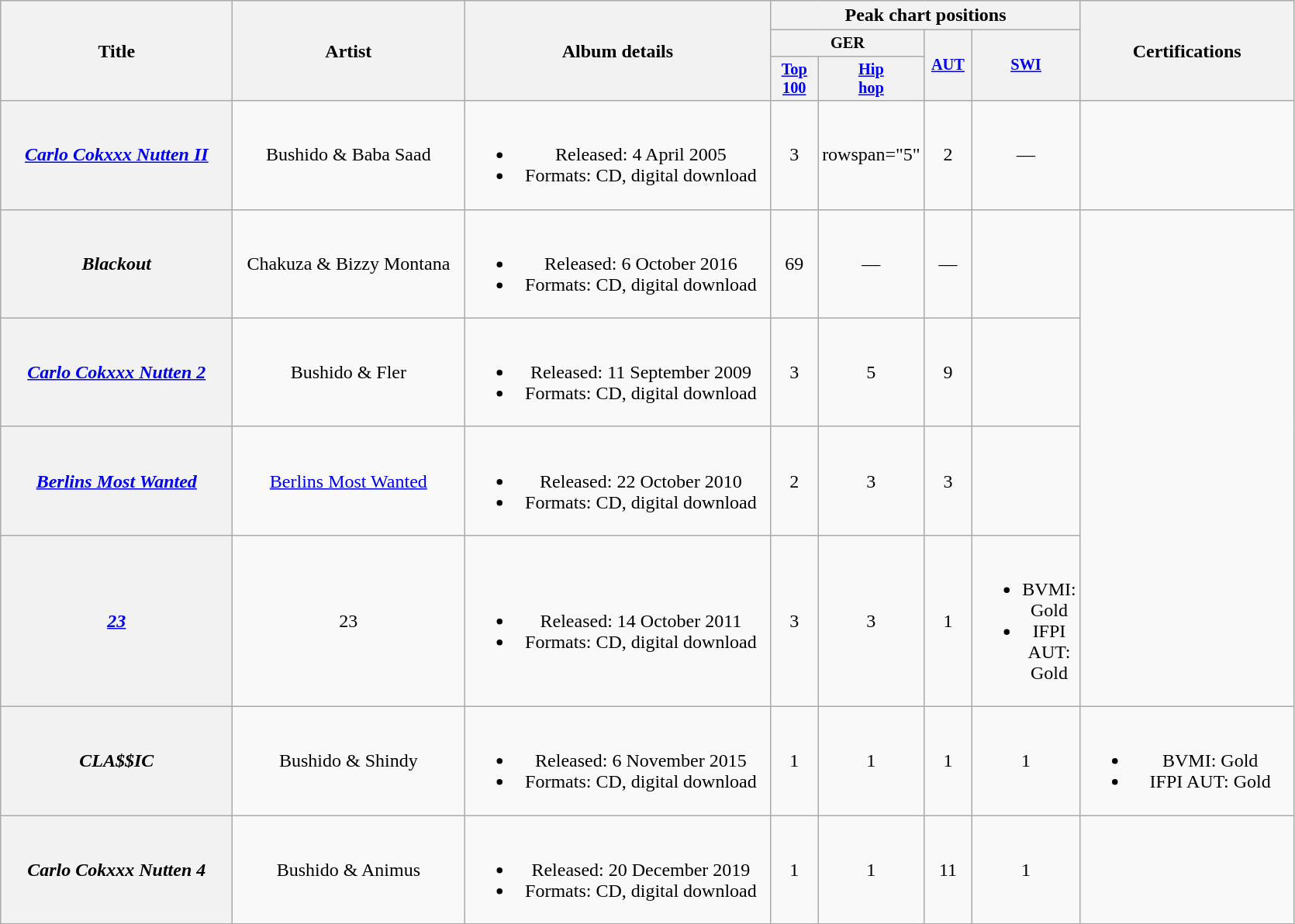<table class="wikitable plainrowheaders" style="text-align:center;">
<tr>
<th scope="col" rowspan="3" style="width:12em;">Title</th>
<th scope="col" rowspan="3" style="width:12em;">Artist</th>
<th scope="col" rowspan="3" style="width:16em;">Album details</th>
<th scope="col" colspan="4">Peak chart positions</th>
<th scope="col" rowspan="3" style="width:11em;">Certifications</th>
</tr>
<tr>
<th scope="col" style="width:2.5em; font-size:85%" colspan="2">GER</th>
<th style="width:2.5em; font-size:85%" rowspan="2"><a href='#'>AUT</a><br></th>
<th style="width:2.5em; font-size:85%" rowspan="2"><a href='#'>SWI</a><br></th>
</tr>
<tr>
<th style="width:2.5em; font-size:85%"><a href='#'>Top<br>100</a><br></th>
<th style="width:2.5em; font-size:85%"><a href='#'>Hip<br>hop</a><br></th>
</tr>
<tr>
<th scope="row"><em><a href='#'>Carlo Cokxxx Nutten II</a></em></th>
<td>Bushido & Baba Saad</td>
<td><br><ul><li>Released: 4 April 2005</li><li>Formats: CD, digital download</li></ul></td>
<td>3</td>
<td>rowspan="5" </td>
<td>2</td>
<td>—</td>
<td></td>
</tr>
<tr>
<th scope="row"><em>Blackout</em></th>
<td>Chakuza & Bizzy Montana</td>
<td><br><ul><li>Released: 6 October 2016</li><li>Formats: CD, digital download</li></ul></td>
<td>69</td>
<td>—</td>
<td>—</td>
<td></td>
</tr>
<tr>
<th scope="row"><em><a href='#'>Carlo Cokxxx Nutten 2</a></em></th>
<td>Bushido & Fler</td>
<td><br><ul><li>Released: 11 September 2009</li><li>Formats: CD, digital download</li></ul></td>
<td>3</td>
<td>5</td>
<td>9</td>
<td></td>
</tr>
<tr>
<th scope="row"><em><a href='#'>Berlins Most Wanted</a></em></th>
<td><a href='#'>Berlins Most Wanted</a><br></td>
<td><br><ul><li>Released: 22 October 2010</li><li>Formats: CD, digital download</li></ul></td>
<td>2</td>
<td>3</td>
<td>3</td>
<td></td>
</tr>
<tr>
<th scope="row"><em><a href='#'>23</a></em></th>
<td>23<br></td>
<td><br><ul><li>Released: 14 October 2011</li><li>Formats: CD, digital download</li></ul></td>
<td>3</td>
<td>3</td>
<td>1</td>
<td><br><ul><li>BVMI: Gold</li><li>IFPI AUT: Gold</li></ul></td>
</tr>
<tr>
<th scope="row"><em>CLA$$IC</em></th>
<td>Bushido & Shindy</td>
<td><br><ul><li>Released: 6 November 2015</li><li>Formats: CD, digital download</li></ul></td>
<td>1</td>
<td>1</td>
<td>1</td>
<td>1</td>
<td><br><ul><li>BVMI: Gold</li><li>IFPI AUT: Gold</li></ul></td>
</tr>
<tr>
<th scope="row"><em>Carlo Cokxxx Nutten 4</em></th>
<td>Bushido & Animus</td>
<td><br><ul><li>Released: 20 December 2019</li><li>Formats: CD, digital download</li></ul></td>
<td>1</td>
<td>1</td>
<td>11</td>
<td>1</td>
<td></td>
</tr>
</table>
